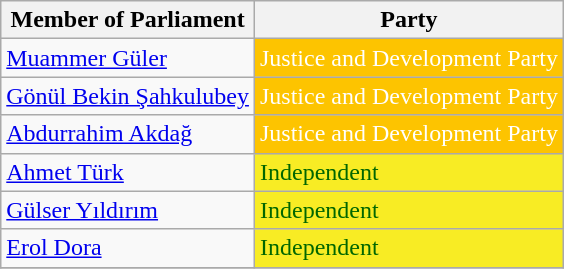<table class="wikitable">
<tr>
<th>Member of Parliament</th>
<th>Party</th>
</tr>
<tr>
<td><a href='#'>Muammer Güler</a></td>
<td style="background:#FDC400; color:white">Justice and Development Party</td>
</tr>
<tr>
<td><a href='#'>Gönül Bekin Şahkulubey</a></td>
<td style="background:#FDC400; color:white">Justice and Development Party</td>
</tr>
<tr>
<td><a href='#'>Abdurrahim Akdağ</a></td>
<td style="background:#FDC400; color:white">Justice and Development Party</td>
</tr>
<tr>
<td><a href='#'>Ahmet Türk</a></td>
<td style="background:#F8EC24; color:#006600">Independent</td>
</tr>
<tr>
<td><a href='#'>Gülser Yıldırım</a></td>
<td style="background:#F8EC24; color:#006600">Independent</td>
</tr>
<tr>
<td><a href='#'>Erol Dora</a></td>
<td style="background:#F8EC24; color:#006600">Independent</td>
</tr>
<tr>
</tr>
</table>
